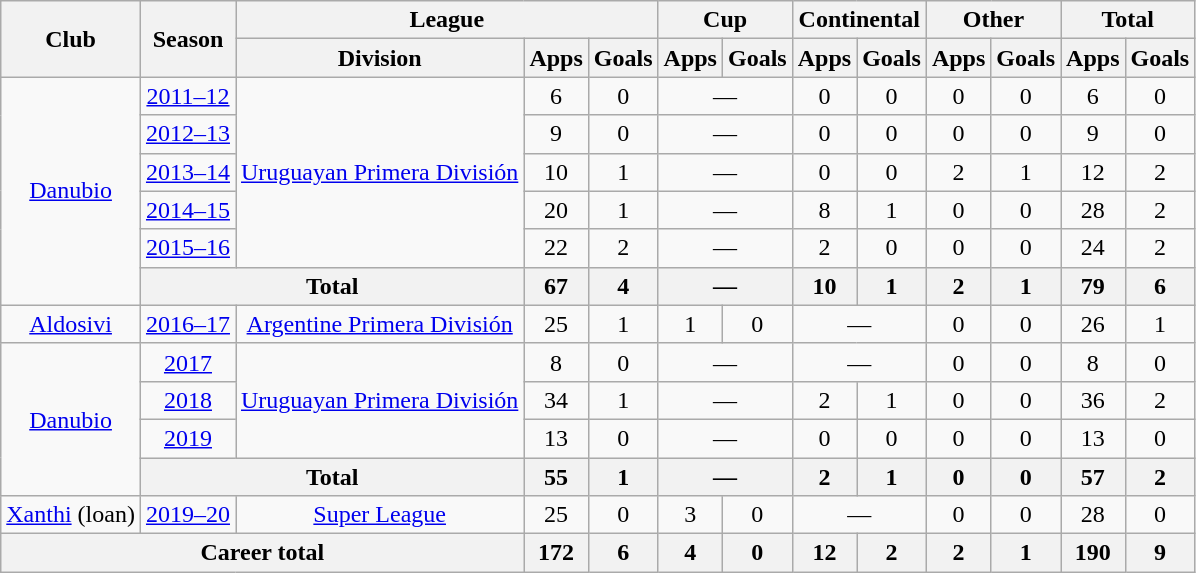<table class="wikitable" style="text-align:center">
<tr>
<th rowspan="2">Club</th>
<th rowspan="2">Season</th>
<th colspan="3">League</th>
<th colspan="2">Cup</th>
<th colspan="2">Continental</th>
<th colspan="2">Other</th>
<th colspan="2">Total</th>
</tr>
<tr>
<th>Division</th>
<th>Apps</th>
<th>Goals</th>
<th>Apps</th>
<th>Goals</th>
<th>Apps</th>
<th>Goals</th>
<th>Apps</th>
<th>Goals</th>
<th>Apps</th>
<th>Goals</th>
</tr>
<tr>
<td rowspan="6"><a href='#'>Danubio</a></td>
<td><a href='#'>2011–12</a></td>
<td rowspan="5"><a href='#'>Uruguayan Primera División</a></td>
<td>6</td>
<td>0</td>
<td colspan="2">—</td>
<td>0</td>
<td>0</td>
<td>0</td>
<td>0</td>
<td>6</td>
<td>0</td>
</tr>
<tr>
<td><a href='#'>2012–13</a></td>
<td>9</td>
<td>0</td>
<td colspan="2">—</td>
<td>0</td>
<td>0</td>
<td>0</td>
<td>0</td>
<td>9</td>
<td>0</td>
</tr>
<tr>
<td><a href='#'>2013–14</a></td>
<td>10</td>
<td>1</td>
<td colspan="2">—</td>
<td>0</td>
<td>0</td>
<td>2</td>
<td>1</td>
<td>12</td>
<td>2</td>
</tr>
<tr>
<td><a href='#'>2014–15</a></td>
<td>20</td>
<td>1</td>
<td colspan="2">—</td>
<td>8</td>
<td>1</td>
<td>0</td>
<td>0</td>
<td>28</td>
<td>2</td>
</tr>
<tr>
<td><a href='#'>2015–16</a></td>
<td>22</td>
<td>2</td>
<td colspan="2">—</td>
<td>2</td>
<td>0</td>
<td>0</td>
<td>0</td>
<td>24</td>
<td>2</td>
</tr>
<tr>
<th colspan="2">Total</th>
<th>67</th>
<th>4</th>
<th colspan="2">—</th>
<th>10</th>
<th>1</th>
<th>2</th>
<th>1</th>
<th>79</th>
<th>6</th>
</tr>
<tr>
<td rowspan="1"><a href='#'>Aldosivi</a></td>
<td><a href='#'>2016–17</a></td>
<td rowspan="1"><a href='#'>Argentine Primera División</a></td>
<td>25</td>
<td>1</td>
<td>1</td>
<td>0</td>
<td colspan="2">—</td>
<td>0</td>
<td>0</td>
<td>26</td>
<td>1</td>
</tr>
<tr>
<td rowspan="4"><a href='#'>Danubio</a></td>
<td><a href='#'>2017</a></td>
<td rowspan="3"><a href='#'>Uruguayan Primera División</a></td>
<td>8</td>
<td>0</td>
<td colspan="2">—</td>
<td colspan="2">—</td>
<td>0</td>
<td>0</td>
<td>8</td>
<td>0</td>
</tr>
<tr>
<td><a href='#'>2018</a></td>
<td>34</td>
<td>1</td>
<td colspan="2">—</td>
<td>2</td>
<td>1</td>
<td>0</td>
<td>0</td>
<td>36</td>
<td>2</td>
</tr>
<tr>
<td><a href='#'>2019</a></td>
<td>13</td>
<td>0</td>
<td colspan="2">—</td>
<td>0</td>
<td>0</td>
<td>0</td>
<td>0</td>
<td>13</td>
<td>0</td>
</tr>
<tr>
<th colspan="2">Total</th>
<th>55</th>
<th>1</th>
<th colspan="2">—</th>
<th>2</th>
<th>1</th>
<th>0</th>
<th>0</th>
<th>57</th>
<th>2</th>
</tr>
<tr>
<td rowspan="1"><a href='#'>Xanthi</a> (loan)</td>
<td><a href='#'>2019–20</a></td>
<td rowspan="1"><a href='#'>Super League</a></td>
<td>25</td>
<td>0</td>
<td>3</td>
<td>0</td>
<td colspan="2">—</td>
<td>0</td>
<td>0</td>
<td>28</td>
<td>0</td>
</tr>
<tr>
<th colspan="3">Career total</th>
<th>172</th>
<th>6</th>
<th>4</th>
<th>0</th>
<th>12</th>
<th>2</th>
<th>2</th>
<th>1</th>
<th>190</th>
<th>9</th>
</tr>
</table>
